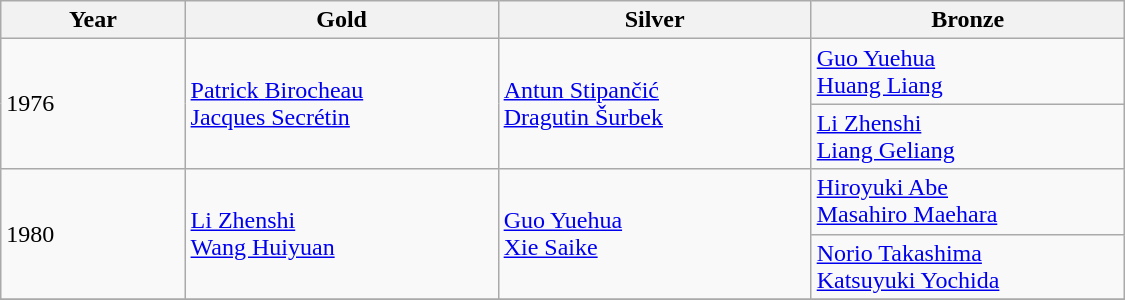<table class="wikitable" style="text-align: left; width: 750px;">
<tr>
<th width="100">Year</th>
<th width="175">Gold</th>
<th width="175">Silver</th>
<th width="175">Bronze</th>
</tr>
<tr>
<td rowspan=2>1976</td>
<td rowspan=2> <a href='#'>Patrick Birocheau</a><br> <a href='#'>Jacques Secrétin</a></td>
<td rowspan=2> <a href='#'>Antun Stipančić</a><br> <a href='#'>Dragutin Šurbek</a></td>
<td> <a href='#'>Guo Yuehua</a><br> <a href='#'>Huang Liang</a></td>
</tr>
<tr>
<td> <a href='#'>Li Zhenshi</a><br> <a href='#'>Liang Geliang</a></td>
</tr>
<tr>
<td rowspan=2>1980</td>
<td rowspan=2> <a href='#'>Li Zhenshi</a><br> <a href='#'>Wang Huiyuan</a></td>
<td rowspan=2> <a href='#'>Guo Yuehua</a><br> <a href='#'>Xie Saike</a></td>
<td> <a href='#'>Hiroyuki Abe</a><br> <a href='#'>Masahiro Maehara</a></td>
</tr>
<tr>
<td> <a href='#'>Norio Takashima</a><br> <a href='#'>Katsuyuki Yochida</a></td>
</tr>
<tr>
</tr>
</table>
